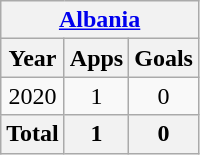<table class="wikitable" style="text-align:center">
<tr>
<th colspan=3><a href='#'>Albania</a></th>
</tr>
<tr>
<th>Year</th>
<th>Apps</th>
<th>Goals</th>
</tr>
<tr>
<td>2020</td>
<td>1</td>
<td>0</td>
</tr>
<tr>
<th>Total</th>
<th>1</th>
<th>0</th>
</tr>
</table>
